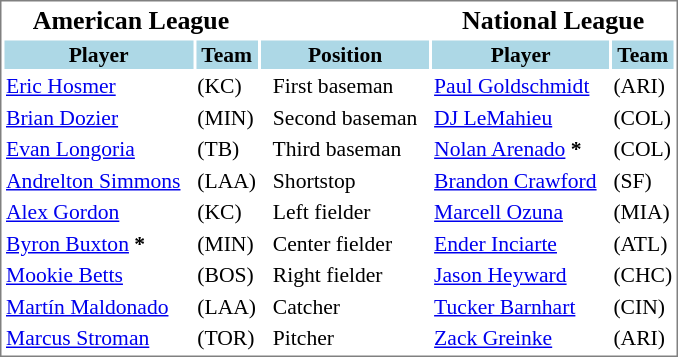<table cellpadding="1"  style="width:auto; font-size:90%; border:1px solid gray;">
<tr style="text-align:center; font-size:larger;">
<th colspan=2>American League</th>
<th></th>
<th colspan=2>National League</th>
</tr>
<tr style="background:lightblue;">
<th>Player</th>
<th>Team</th>
<th>Position</th>
<th>Player</th>
<th>Team</th>
</tr>
<tr>
<td><a href='#'>Eric Hosmer</a></td>
<td>(KC)</td>
<td>  First baseman</td>
<td><a href='#'>Paul Goldschmidt</a></td>
<td>(ARI)</td>
</tr>
<tr>
<td><a href='#'>Brian Dozier</a></td>
<td>(MIN)</td>
<td>  Second baseman  </td>
<td><a href='#'>DJ LeMahieu</a></td>
<td>(COL)</td>
</tr>
<tr>
<td><a href='#'>Evan Longoria</a></td>
<td>(TB)</td>
<td>  Third baseman</td>
<td><a href='#'>Nolan Arenado</a> <strong>*</strong></td>
<td>(COL)</td>
</tr>
<tr>
<td><a href='#'>Andrelton Simmons</a>  </td>
<td>(LAA)</td>
<td>  Shortstop</td>
<td><a href='#'>Brandon Crawford</a>  </td>
<td>(SF)</td>
</tr>
<tr>
<td><a href='#'>Alex Gordon</a></td>
<td>(KC)</td>
<td>  Left fielder</td>
<td><a href='#'>Marcell Ozuna</a></td>
<td>(MIA)</td>
</tr>
<tr>
<td><a href='#'>Byron Buxton</a> <strong>*</strong></td>
<td>(MIN)</td>
<td>   Center fielder</td>
<td><a href='#'>Ender Inciarte</a></td>
<td>(ATL)</td>
</tr>
<tr>
<td><a href='#'>Mookie Betts</a></td>
<td>(BOS)</td>
<td>   Right fielder</td>
<td><a href='#'>Jason Heyward</a></td>
<td>(CHC)</td>
</tr>
<tr>
<td><a href='#'>Martín Maldonado</a></td>
<td>(LAA)</td>
<td>  Catcher</td>
<td><a href='#'>Tucker Barnhart</a></td>
<td>(CIN)</td>
</tr>
<tr>
<td><a href='#'>Marcus Stroman</a></td>
<td>(TOR)</td>
<td>  Pitcher</td>
<td><a href='#'>Zack Greinke</a></td>
<td>(ARI)</td>
</tr>
</table>
